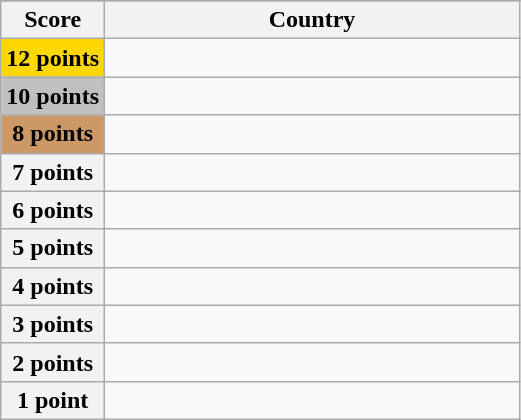<table class="wikitable">
<tr>
</tr>
<tr>
<th scope="col" width="20%">Score</th>
<th scope="col">Country</th>
</tr>
<tr>
<th scope="row" style="background:gold">12 points</th>
<td></td>
</tr>
<tr>
<th scope="row" style="background:silver">10 points</th>
<td></td>
</tr>
<tr>
<th scope="row" style="background:#CC9966">8 points</th>
<td></td>
</tr>
<tr>
<th scope="row">7 points</th>
<td></td>
</tr>
<tr>
<th scope="row">6 points</th>
<td></td>
</tr>
<tr>
<th scope="row">5 points</th>
<td></td>
</tr>
<tr>
<th scope="row">4 points</th>
<td></td>
</tr>
<tr>
<th scope="row">3 points</th>
<td></td>
</tr>
<tr>
<th scope="row">2 points</th>
<td></td>
</tr>
<tr>
<th scope="row">1 point</th>
<td></td>
</tr>
</table>
